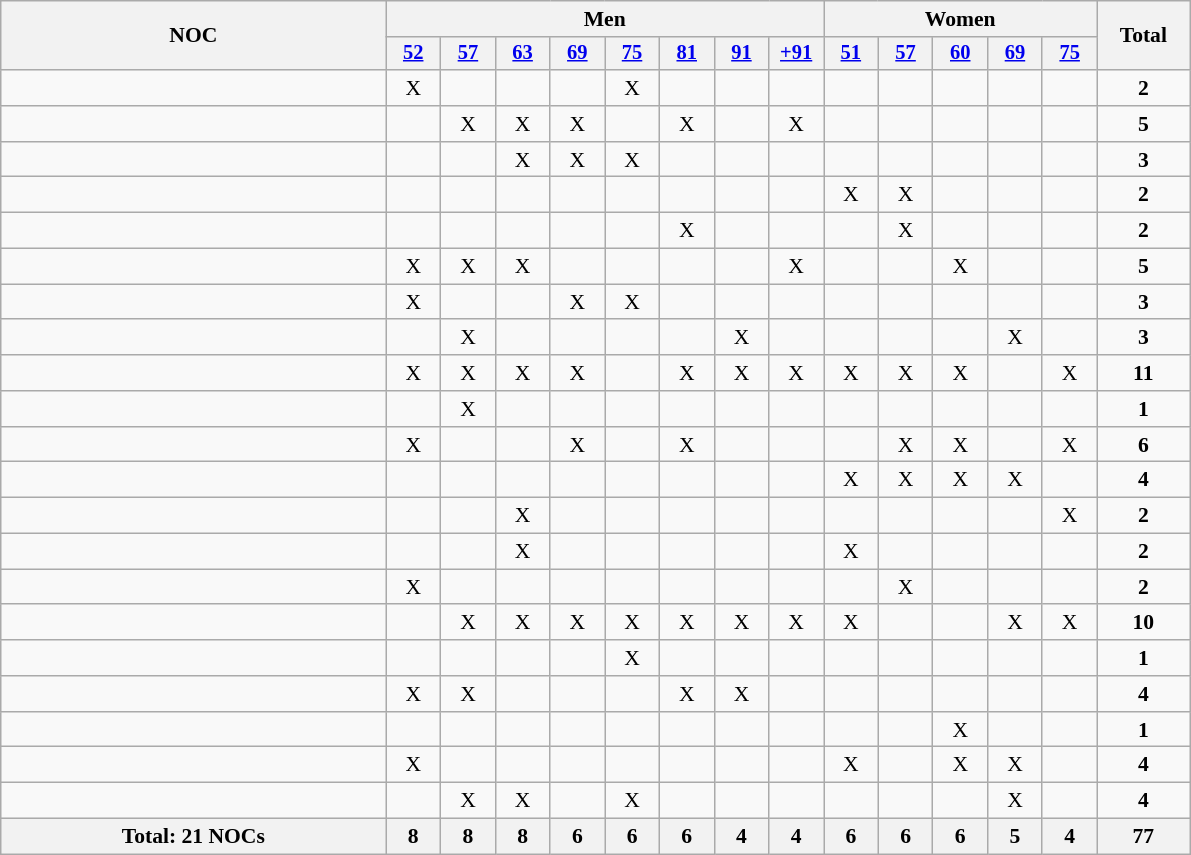<table class="wikitable" style="text-align:center; font-size:90%">
<tr>
<th rowspan=2 width=250>NOC</th>
<th colspan=8>Men</th>
<th colspan=5>Women</th>
<th rowspan=2 width=55>Total</th>
</tr>
<tr style="font-size: 95%">
<th width=30><a href='#'>52</a></th>
<th width=30><a href='#'>57</a></th>
<th width=30><a href='#'>63</a></th>
<th width=30><a href='#'>69</a></th>
<th width=30><a href='#'>75</a></th>
<th width=30><a href='#'>81</a></th>
<th width=30><a href='#'>91</a></th>
<th width=30><a href='#'>+91</a></th>
<th width=30><a href='#'>51</a></th>
<th width=30><a href='#'>57</a></th>
<th width=30><a href='#'>60</a></th>
<th width=30><a href='#'>69</a></th>
<th width=30><a href='#'>75</a></th>
</tr>
<tr>
<td align=left></td>
<td>X</td>
<td></td>
<td></td>
<td></td>
<td>X</td>
<td></td>
<td></td>
<td></td>
<td></td>
<td></td>
<td></td>
<td></td>
<td></td>
<td><strong>2</strong></td>
</tr>
<tr>
<td align=left></td>
<td></td>
<td>X</td>
<td>X</td>
<td>X</td>
<td></td>
<td>X</td>
<td></td>
<td>X</td>
<td></td>
<td></td>
<td></td>
<td></td>
<td></td>
<td><strong>5</strong></td>
</tr>
<tr>
<td align=left></td>
<td></td>
<td></td>
<td>X</td>
<td>X</td>
<td>X</td>
<td></td>
<td></td>
<td></td>
<td></td>
<td></td>
<td></td>
<td></td>
<td></td>
<td><strong>3</strong></td>
</tr>
<tr>
<td align=left></td>
<td></td>
<td></td>
<td></td>
<td></td>
<td></td>
<td></td>
<td></td>
<td></td>
<td>X</td>
<td>X</td>
<td></td>
<td></td>
<td></td>
<td><strong>2</strong></td>
</tr>
<tr>
<td align=left></td>
<td></td>
<td></td>
<td></td>
<td></td>
<td></td>
<td>X</td>
<td></td>
<td></td>
<td></td>
<td>X</td>
<td></td>
<td></td>
<td></td>
<td><strong>2</strong></td>
</tr>
<tr>
<td align=left></td>
<td>X</td>
<td>X</td>
<td>X</td>
<td></td>
<td></td>
<td></td>
<td></td>
<td>X</td>
<td></td>
<td></td>
<td>X</td>
<td></td>
<td></td>
<td><strong>5</strong></td>
</tr>
<tr>
<td align=left></td>
<td>X</td>
<td></td>
<td></td>
<td>X</td>
<td>X</td>
<td></td>
<td></td>
<td></td>
<td></td>
<td></td>
<td></td>
<td></td>
<td></td>
<td><strong>3</strong></td>
</tr>
<tr>
<td align=left></td>
<td></td>
<td>X</td>
<td></td>
<td></td>
<td></td>
<td></td>
<td>X</td>
<td></td>
<td></td>
<td></td>
<td></td>
<td>X</td>
<td></td>
<td><strong>3</strong></td>
</tr>
<tr>
<td align=left></td>
<td>X</td>
<td>X</td>
<td>X</td>
<td>X</td>
<td></td>
<td>X</td>
<td>X</td>
<td>X</td>
<td>X</td>
<td>X</td>
<td>X</td>
<td></td>
<td>X</td>
<td><strong>11</strong></td>
</tr>
<tr>
<td align=left></td>
<td></td>
<td>X</td>
<td></td>
<td></td>
<td></td>
<td></td>
<td></td>
<td></td>
<td></td>
<td></td>
<td></td>
<td></td>
<td></td>
<td><strong>1</strong></td>
</tr>
<tr>
<td align=left></td>
<td>X</td>
<td></td>
<td></td>
<td>X</td>
<td></td>
<td>X</td>
<td></td>
<td></td>
<td></td>
<td>X</td>
<td>X</td>
<td></td>
<td>X</td>
<td><strong>6</strong></td>
</tr>
<tr>
<td align=left></td>
<td></td>
<td></td>
<td></td>
<td></td>
<td></td>
<td></td>
<td></td>
<td></td>
<td>X</td>
<td>X</td>
<td>X</td>
<td>X</td>
<td></td>
<td><strong>4</strong></td>
</tr>
<tr>
<td align=left></td>
<td></td>
<td></td>
<td>X</td>
<td></td>
<td></td>
<td></td>
<td></td>
<td></td>
<td></td>
<td></td>
<td></td>
<td></td>
<td>X</td>
<td><strong>2</strong></td>
</tr>
<tr>
<td align=left></td>
<td></td>
<td></td>
<td>X</td>
<td></td>
<td></td>
<td></td>
<td></td>
<td></td>
<td>X</td>
<td></td>
<td></td>
<td></td>
<td></td>
<td><strong>2</strong></td>
</tr>
<tr>
<td align=left></td>
<td>X</td>
<td></td>
<td></td>
<td></td>
<td></td>
<td></td>
<td></td>
<td></td>
<td></td>
<td>X</td>
<td></td>
<td></td>
<td></td>
<td><strong>2</strong></td>
</tr>
<tr>
<td align=left></td>
<td></td>
<td>X</td>
<td>X</td>
<td>X</td>
<td>X</td>
<td>X</td>
<td>X</td>
<td>X</td>
<td>X</td>
<td></td>
<td></td>
<td>X</td>
<td>X</td>
<td><strong>10</strong></td>
</tr>
<tr>
<td align=left></td>
<td></td>
<td></td>
<td></td>
<td></td>
<td>X</td>
<td></td>
<td></td>
<td></td>
<td></td>
<td></td>
<td></td>
<td></td>
<td></td>
<td><strong>1</strong></td>
</tr>
<tr>
<td align=left></td>
<td>X</td>
<td>X</td>
<td></td>
<td></td>
<td></td>
<td>X</td>
<td>X</td>
<td></td>
<td></td>
<td></td>
<td></td>
<td></td>
<td></td>
<td><strong>4</strong></td>
</tr>
<tr>
<td align=left></td>
<td></td>
<td></td>
<td></td>
<td></td>
<td></td>
<td></td>
<td></td>
<td></td>
<td></td>
<td></td>
<td>X</td>
<td></td>
<td></td>
<td><strong>1</strong></td>
</tr>
<tr>
<td align=left></td>
<td>X</td>
<td></td>
<td></td>
<td></td>
<td></td>
<td></td>
<td></td>
<td></td>
<td>X</td>
<td></td>
<td>X</td>
<td>X</td>
<td></td>
<td><strong>4</strong></td>
</tr>
<tr>
<td align=left></td>
<td></td>
<td>X</td>
<td>X</td>
<td></td>
<td>X</td>
<td></td>
<td></td>
<td></td>
<td></td>
<td></td>
<td></td>
<td>X</td>
<td></td>
<td><strong>4</strong></td>
</tr>
<tr>
<th>Total: 21 NOCs</th>
<th>8</th>
<th>8</th>
<th>8</th>
<th>6</th>
<th>6</th>
<th>6</th>
<th>4</th>
<th>4</th>
<th>6</th>
<th>6</th>
<th>6</th>
<th>5</th>
<th>4</th>
<th>77</th>
</tr>
</table>
